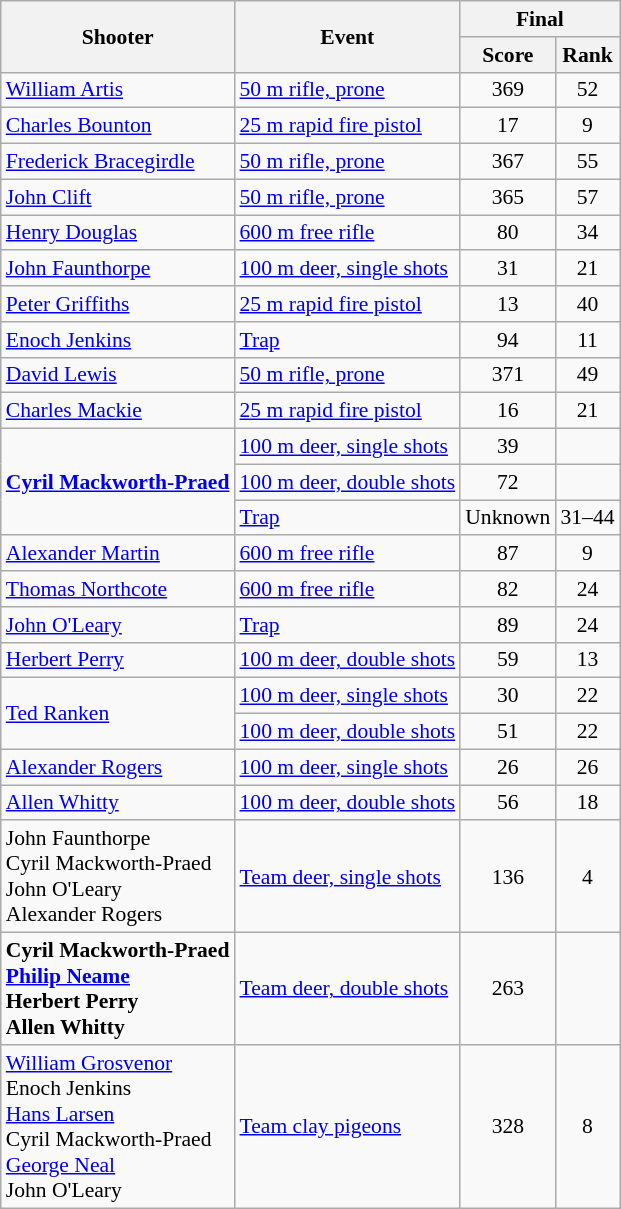<table class=wikitable style="font-size:90%">
<tr>
<th rowspan=2>Shooter</th>
<th rowspan=2>Event</th>
<th colspan=2>Final</th>
</tr>
<tr>
<th>Score</th>
<th>Rank</th>
</tr>
<tr>
<td><a href='#'>William Artis</a></td>
<td><a href='#'>50 m rifle, prone</a></td>
<td align=center>369</td>
<td align=center>52</td>
</tr>
<tr>
<td><a href='#'>Charles Bounton</a></td>
<td><a href='#'>25 m rapid fire pistol</a></td>
<td align=center>17</td>
<td align=center>9</td>
</tr>
<tr>
<td><a href='#'>Frederick Bracegirdle</a></td>
<td><a href='#'>50 m rifle, prone</a></td>
<td align=center>367</td>
<td align=center>55</td>
</tr>
<tr>
<td><a href='#'>John Clift</a></td>
<td><a href='#'>50 m rifle, prone</a></td>
<td align=center>365</td>
<td align=center>57</td>
</tr>
<tr>
<td><a href='#'>Henry Douglas</a></td>
<td><a href='#'>600 m free rifle</a></td>
<td align=center>80</td>
<td align=center>34</td>
</tr>
<tr>
<td><a href='#'>John Faunthorpe</a></td>
<td><a href='#'>100 m deer, single shots</a></td>
<td align=center>31</td>
<td align=center>21</td>
</tr>
<tr>
<td><a href='#'>Peter Griffiths</a></td>
<td><a href='#'>25 m rapid fire pistol</a></td>
<td align=center>13</td>
<td align=center>40</td>
</tr>
<tr>
<td><a href='#'>Enoch Jenkins</a></td>
<td><a href='#'>Trap</a></td>
<td align=center>94</td>
<td align=center>11</td>
</tr>
<tr>
<td><a href='#'>David Lewis</a></td>
<td><a href='#'>50 m rifle, prone</a></td>
<td align=center>371</td>
<td align=center>49</td>
</tr>
<tr>
<td><a href='#'>Charles Mackie</a></td>
<td><a href='#'>25 m rapid fire pistol</a></td>
<td align=center>16</td>
<td align=center>21</td>
</tr>
<tr>
<td rowspan=3><strong><a href='#'>Cyril Mackworth-Praed</a></strong></td>
<td><a href='#'>100 m deer, single shots</a></td>
<td align=center>39</td>
<td align=center></td>
</tr>
<tr>
<td><a href='#'>100 m deer, double shots</a></td>
<td align=center>72</td>
<td align=center></td>
</tr>
<tr>
<td><a href='#'>Trap</a></td>
<td align=center>Unknown</td>
<td align=center>31–44</td>
</tr>
<tr>
<td><a href='#'>Alexander Martin</a></td>
<td><a href='#'>600 m free rifle</a></td>
<td align=center>87</td>
<td align=center>9</td>
</tr>
<tr>
<td><a href='#'>Thomas Northcote</a></td>
<td><a href='#'>600 m free rifle</a></td>
<td align=center>82</td>
<td align=center>24</td>
</tr>
<tr>
<td><a href='#'>John O'Leary</a></td>
<td><a href='#'>Trap</a></td>
<td align=center>89</td>
<td align=center>24</td>
</tr>
<tr>
<td><a href='#'>Herbert Perry</a></td>
<td><a href='#'>100 m deer, double shots</a></td>
<td align=center>59</td>
<td align=center>13</td>
</tr>
<tr>
<td rowspan=2><a href='#'>Ted Ranken</a></td>
<td><a href='#'>100 m deer, single shots</a></td>
<td align=center>30</td>
<td align=center>22</td>
</tr>
<tr>
<td><a href='#'>100 m deer, double shots</a></td>
<td align=center>51</td>
<td align=center>22</td>
</tr>
<tr>
<td><a href='#'>Alexander Rogers</a></td>
<td><a href='#'>100 m deer, single shots</a></td>
<td align=center>26</td>
<td align=center>26</td>
</tr>
<tr>
<td><a href='#'>Allen Whitty</a></td>
<td><a href='#'>100 m deer, double shots</a></td>
<td align=center>56</td>
<td align=center>18</td>
</tr>
<tr>
<td>John Faunthorpe <br> Cyril Mackworth-Praed <br> John O'Leary <br> Alexander Rogers</td>
<td><a href='#'>Team deer, single shots</a></td>
<td align=center>136</td>
<td align=center>4</td>
</tr>
<tr>
<td><strong>Cyril Mackworth-Praed <br> <a href='#'>Philip Neame</a> <br> Herbert Perry <br> Allen Whitty</strong></td>
<td><a href='#'>Team deer, double shots</a></td>
<td align=center>263</td>
<td align=center></td>
</tr>
<tr>
<td><a href='#'>William Grosvenor</a> <br> Enoch Jenkins <br> <a href='#'>Hans Larsen</a> <br> Cyril Mackworth-Praed <br> <a href='#'>George Neal</a> <br> John O'Leary</td>
<td><a href='#'>Team clay pigeons</a></td>
<td align=center>328</td>
<td align=center>8</td>
</tr>
</table>
